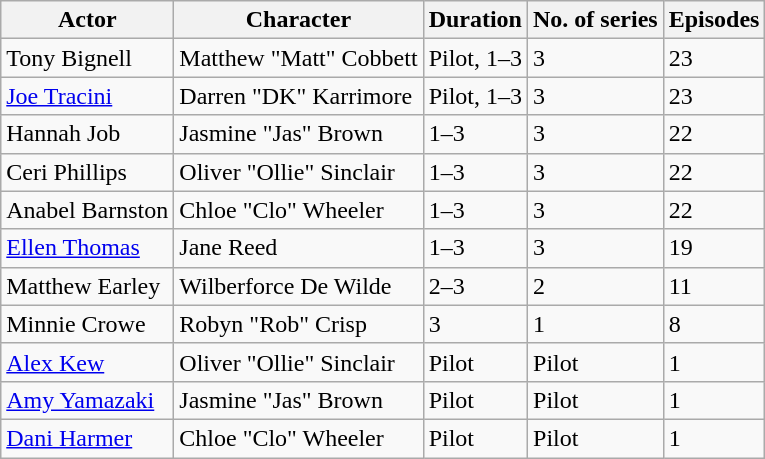<table class="wikitable sortable">
<tr>
<th>Actor</th>
<th>Character</th>
<th>Duration</th>
<th>No. of series</th>
<th>Episodes</th>
</tr>
<tr>
<td>Tony Bignell</td>
<td>Matthew "Matt" Cobbett</td>
<td>Pilot, 1–3</td>
<td>3</td>
<td>23</td>
</tr>
<tr>
<td><a href='#'>Joe Tracini</a></td>
<td>Darren "DK" Karrimore</td>
<td>Pilot, 1–3</td>
<td>3</td>
<td>23</td>
</tr>
<tr>
<td>Hannah Job</td>
<td>Jasmine "Jas" Brown</td>
<td>1–3</td>
<td>3</td>
<td>22</td>
</tr>
<tr>
<td>Ceri Phillips</td>
<td>Oliver "Ollie" Sinclair</td>
<td>1–3</td>
<td>3</td>
<td>22</td>
</tr>
<tr>
<td>Anabel Barnston</td>
<td>Chloe "Clo" Wheeler</td>
<td>1–3</td>
<td>3</td>
<td>22</td>
</tr>
<tr>
<td><a href='#'>Ellen Thomas</a></td>
<td>Jane Reed</td>
<td>1–3</td>
<td>3</td>
<td>19</td>
</tr>
<tr>
<td>Matthew Earley</td>
<td>Wilberforce De Wilde</td>
<td>2–3</td>
<td>2</td>
<td>11</td>
</tr>
<tr>
<td>Minnie Crowe</td>
<td>Robyn "Rob" Crisp</td>
<td>3</td>
<td>1</td>
<td>8</td>
</tr>
<tr>
<td><a href='#'>Alex Kew</a></td>
<td>Oliver "Ollie" Sinclair</td>
<td>Pilot</td>
<td>Pilot</td>
<td>1</td>
</tr>
<tr>
<td><a href='#'>Amy Yamazaki</a></td>
<td>Jasmine "Jas" Brown</td>
<td>Pilot</td>
<td>Pilot</td>
<td>1</td>
</tr>
<tr>
<td><a href='#'>Dani Harmer</a></td>
<td>Chloe "Clo" Wheeler</td>
<td>Pilot</td>
<td>Pilot</td>
<td>1</td>
</tr>
</table>
